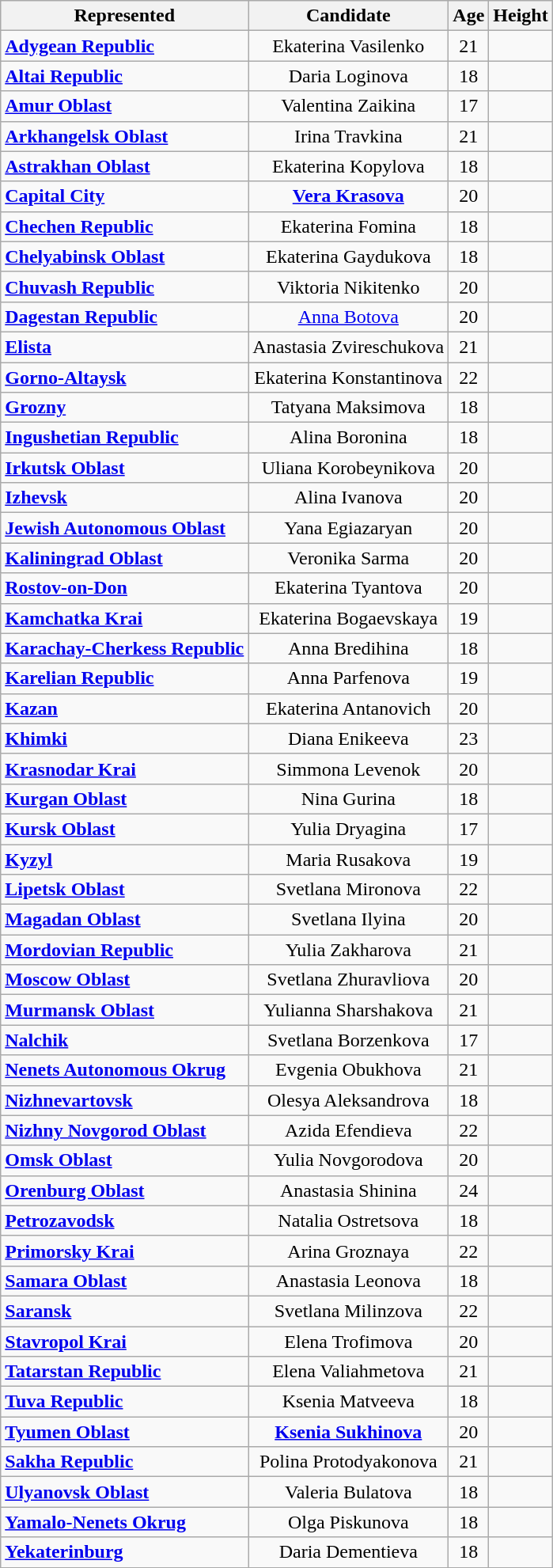<table class="sortable wikitable">
<tr>
<th>Represented</th>
<th>Candidate</th>
<th>Age</th>
<th>Height</th>
</tr>
<tr>
<td><strong><a href='#'>Adygean Republic</a></strong></td>
<td style="text-align:center;">Ekaterina Vasilenko</td>
<td style="text-align:center;">21</td>
<td style="text-align:center;"></td>
</tr>
<tr>
<td><strong><a href='#'>Altai Republic</a></strong></td>
<td style="text-align:center;">Daria Loginova</td>
<td style="text-align:center;">18</td>
<td style="text-align:center;"></td>
</tr>
<tr>
<td><strong><a href='#'>Amur Oblast</a></strong></td>
<td style="text-align:center;">Valentina Zaikina</td>
<td style="text-align:center;">17</td>
<td style="text-align:center;"></td>
</tr>
<tr>
<td><strong><a href='#'>Arkhangelsk Oblast</a></strong></td>
<td style="text-align:center;">Irina Travkina</td>
<td style="text-align:center;">21</td>
<td style="text-align:center;"></td>
</tr>
<tr>
<td><strong><a href='#'>Astrakhan Oblast</a></strong></td>
<td style="text-align:center;">Ekaterina Kopylova</td>
<td style="text-align:center;">18</td>
<td style="text-align:center;"></td>
</tr>
<tr>
<td><strong><a href='#'>Capital City</a></strong></td>
<td style="text-align:center;"><strong><a href='#'>Vera Krasova</a></strong></td>
<td style="text-align:center;">20</td>
<td style="text-align:center;"></td>
</tr>
<tr>
<td><strong><a href='#'>Chechen Republic</a></strong></td>
<td style="text-align:center;">Ekaterina Fomina</td>
<td style="text-align:center;">18</td>
<td style="text-align:center;"></td>
</tr>
<tr>
<td><strong><a href='#'>Chelyabinsk Oblast</a></strong></td>
<td style="text-align:center;">Ekaterina Gaydukova</td>
<td style="text-align:center;">18</td>
<td style="text-align:center;"></td>
</tr>
<tr>
<td><strong><a href='#'>Chuvash Republic</a></strong></td>
<td style="text-align:center;">Viktoria Nikitenko</td>
<td style="text-align:center;">20</td>
<td style="text-align:center;"></td>
</tr>
<tr>
<td><strong><a href='#'>Dagestan Republic</a></strong></td>
<td style="text-align:center;"><a href='#'>Anna Botova</a></td>
<td style="text-align:center;">20</td>
<td style="text-align:center;"></td>
</tr>
<tr>
<td><strong><a href='#'>Elista</a></strong></td>
<td style="text-align:center;">Anastasia Zvireschukova</td>
<td style="text-align:center;">21</td>
<td style="text-align:center;"></td>
</tr>
<tr>
<td><strong><a href='#'>Gorno-Altaysk</a></strong></td>
<td style="text-align:center;">Ekaterina Konstantinova</td>
<td style="text-align:center;">22</td>
<td style="text-align:center;"></td>
</tr>
<tr>
<td><strong><a href='#'>Grozny</a></strong></td>
<td style="text-align:center;">Tatyana Maksimova</td>
<td style="text-align:center;">18</td>
<td style="text-align:center;"></td>
</tr>
<tr>
<td><strong><a href='#'>Ingushetian Republic</a></strong></td>
<td style="text-align:center;">Alina Boronina</td>
<td style="text-align:center;">18</td>
<td style="text-align:center;"></td>
</tr>
<tr>
<td><strong><a href='#'>Irkutsk Oblast</a></strong></td>
<td style="text-align:center;">Uliana Korobeynikova</td>
<td style="text-align:center;">20</td>
<td style="text-align:center;"></td>
</tr>
<tr>
<td><strong><a href='#'>Izhevsk</a></strong></td>
<td style="text-align:center;">Alina Ivanova</td>
<td style="text-align:center;">20</td>
<td style="text-align:center;"></td>
</tr>
<tr>
<td><strong><a href='#'>Jewish Autonomous Oblast</a></strong></td>
<td style="text-align:center;">Yana Egiazaryan</td>
<td style="text-align:center;">20</td>
<td style="text-align:center;"></td>
</tr>
<tr>
<td><strong><a href='#'>Kaliningrad Oblast</a></strong></td>
<td style="text-align:center;">Veronika Sarma</td>
<td style="text-align:center;">20</td>
<td style="text-align:center;"></td>
</tr>
<tr>
<td><strong><a href='#'>Rostov-on-Don</a></strong></td>
<td style="text-align:center;">Ekaterina Tyantova</td>
<td style="text-align:center;">20</td>
<td style="text-align:center;"></td>
</tr>
<tr>
<td><strong><a href='#'>Kamchatka Krai</a></strong></td>
<td style="text-align:center;">Ekaterina Bogaevskaya</td>
<td style="text-align:center;">19</td>
<td style="text-align:center;"></td>
</tr>
<tr>
<td><strong><a href='#'>Karachay-Cherkess Republic</a></strong></td>
<td style="text-align:center;">Anna Bredihina</td>
<td style="text-align:center;">18</td>
<td style="text-align:center;"></td>
</tr>
<tr>
<td><strong><a href='#'>Karelian Republic</a></strong></td>
<td style="text-align:center;">Anna Parfenova</td>
<td style="text-align:center;">19</td>
<td style="text-align:center;"></td>
</tr>
<tr>
<td><strong><a href='#'>Kazan</a></strong></td>
<td style="text-align:center;">Ekaterina Antanovich</td>
<td style="text-align:center;">20</td>
<td style="text-align:center;"></td>
</tr>
<tr>
<td><strong><a href='#'>Khimki</a></strong></td>
<td style="text-align:center;">Diana Enikeeva</td>
<td style="text-align:center;">23</td>
<td style="text-align:center;"></td>
</tr>
<tr>
<td><strong><a href='#'>Krasnodar Krai</a></strong></td>
<td style="text-align:center;">Simmona Levenok</td>
<td style="text-align:center;">20</td>
<td style="text-align:center;"></td>
</tr>
<tr>
<td><strong><a href='#'>Kurgan Oblast</a></strong></td>
<td style="text-align:center;">Nina Gurina</td>
<td style="text-align:center;">18</td>
<td style="text-align:center;"></td>
</tr>
<tr>
<td><strong><a href='#'>Kursk Oblast</a></strong></td>
<td style="text-align:center;">Yulia Dryagina</td>
<td style="text-align:center;">17</td>
<td style="text-align:center;"></td>
</tr>
<tr>
<td><strong><a href='#'>Kyzyl</a></strong></td>
<td style="text-align:center;">Maria Rusakova</td>
<td style="text-align:center;">19</td>
<td style="text-align:center;"></td>
</tr>
<tr>
<td><strong><a href='#'>Lipetsk Oblast</a></strong></td>
<td style="text-align:center;">Svetlana Mironova</td>
<td style="text-align:center;">22</td>
<td style="text-align:center;"></td>
</tr>
<tr>
<td><strong><a href='#'>Magadan Oblast</a></strong></td>
<td style="text-align:center;">Svetlana Ilyina</td>
<td style="text-align:center;">20</td>
<td style="text-align:center;"></td>
</tr>
<tr>
<td><strong><a href='#'>Mordovian Republic</a></strong></td>
<td style="text-align:center;">Yulia Zakharova</td>
<td style="text-align:center;">21</td>
<td style="text-align:center;"></td>
</tr>
<tr>
<td><strong><a href='#'>Moscow Oblast</a></strong></td>
<td style="text-align:center;">Svetlana Zhuravliova</td>
<td style="text-align:center;">20</td>
<td style="text-align:center;"></td>
</tr>
<tr>
<td><strong><a href='#'>Murmansk Oblast</a></strong></td>
<td style="text-align:center;">Yulianna Sharshakova</td>
<td style="text-align:center;">21</td>
<td style="text-align:center;"></td>
</tr>
<tr>
<td><strong><a href='#'>Nalchik</a></strong></td>
<td style="text-align:center;">Svetlana Borzenkova</td>
<td style="text-align:center;">17</td>
<td style="text-align:center;"></td>
</tr>
<tr>
<td><strong><a href='#'>Nenets Autonomous Okrug</a></strong></td>
<td style="text-align:center;">Evgenia Obukhova</td>
<td style="text-align:center;">21</td>
<td style="text-align:center;"></td>
</tr>
<tr>
<td><strong><a href='#'>Nizhnevartovsk</a></strong></td>
<td style="text-align:center;">Olesya Aleksandrova</td>
<td style="text-align:center;">18</td>
<td style="text-align:center;"></td>
</tr>
<tr>
<td><strong><a href='#'>Nizhny Novgorod Oblast</a></strong></td>
<td style="text-align:center;">Azida Efendieva</td>
<td style="text-align:center;">22</td>
<td style="text-align:center;"></td>
</tr>
<tr>
<td><strong><a href='#'>Omsk Oblast</a></strong></td>
<td style="text-align:center;">Yulia Novgorodova</td>
<td style="text-align:center;">20</td>
<td style="text-align:center;"></td>
</tr>
<tr>
<td><strong><a href='#'>Orenburg Oblast</a></strong></td>
<td style="text-align:center;">Anastasia Shinina</td>
<td style="text-align:center;">24</td>
<td style="text-align:center;"></td>
</tr>
<tr>
<td><strong><a href='#'>Petrozavodsk</a></strong></td>
<td style="text-align:center;">Natalia Ostretsova</td>
<td style="text-align:center;">18</td>
<td style="text-align:center;"></td>
</tr>
<tr>
<td><strong><a href='#'>Primorsky Krai</a></strong></td>
<td style="text-align:center;">Arina Groznaya</td>
<td style="text-align:center;">22</td>
<td style="text-align:center;"></td>
</tr>
<tr>
<td><strong><a href='#'>Samara Oblast</a></strong></td>
<td style="text-align:center;">Anastasia Leonova</td>
<td style="text-align:center;">18</td>
<td style="text-align:center;"></td>
</tr>
<tr>
<td><strong><a href='#'>Saransk</a></strong></td>
<td style="text-align:center;">Svetlana Milinzova</td>
<td style="text-align:center;">22</td>
<td style="text-align:center;"></td>
</tr>
<tr>
<td><strong><a href='#'>Stavropol Krai</a></strong></td>
<td style="text-align:center;">Elena Trofimova</td>
<td style="text-align:center;">20</td>
<td style="text-align:center;"></td>
</tr>
<tr>
<td><strong><a href='#'>Tatarstan Republic</a></strong></td>
<td style="text-align:center;">Elena Valiahmetova</td>
<td style="text-align:center;">21</td>
<td style="text-align:center;"></td>
</tr>
<tr>
<td><strong><a href='#'>Tuva Republic</a></strong></td>
<td style="text-align:center;">Ksenia Matveeva</td>
<td style="text-align:center;">18</td>
<td style="text-align:center;"></td>
</tr>
<tr>
<td><strong><a href='#'>Tyumen Oblast</a></strong></td>
<td style="text-align:center;"><strong><a href='#'>Ksenia Sukhinova</a></strong></td>
<td style="text-align:center;">20</td>
<td style="text-align:center;"></td>
</tr>
<tr>
<td><strong><a href='#'>Sakha Republic</a></strong></td>
<td style="text-align:center;">Polina Protodyakonova</td>
<td style="text-align:center;">21</td>
<td style="text-align:center;"></td>
</tr>
<tr>
<td><strong><a href='#'>Ulyanovsk Oblast</a></strong></td>
<td style="text-align:center;">Valeria Bulatova</td>
<td style="text-align:center;">18</td>
<td style="text-align:center;"></td>
</tr>
<tr>
<td><strong><a href='#'>Yamalo-Nenets Okrug</a></strong></td>
<td style="text-align:center;">Olga Piskunova</td>
<td style="text-align:center;">18</td>
<td style="text-align:center;"></td>
</tr>
<tr>
<td><strong><a href='#'>Yekaterinburg</a></strong></td>
<td style="text-align:center;">Daria Dementieva</td>
<td style="text-align:center;">18</td>
<td style="text-align:center;"></td>
</tr>
</table>
